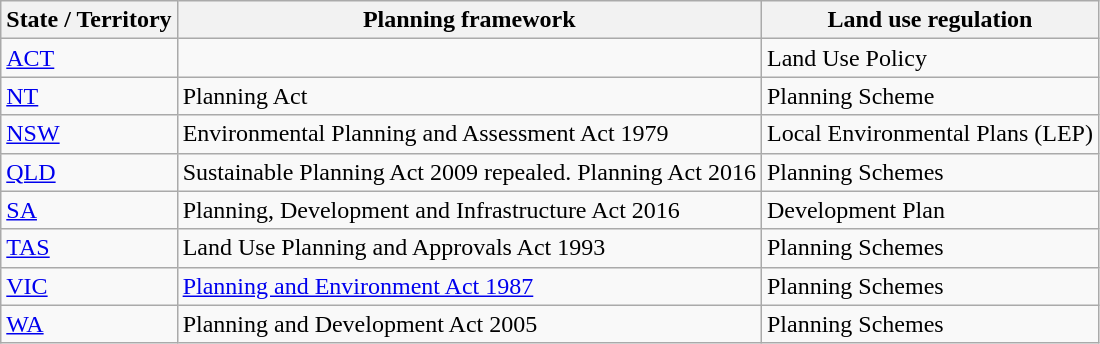<table class="wikitable">
<tr>
<th>State / Territory</th>
<th>Planning framework</th>
<th>Land use regulation</th>
</tr>
<tr>
<td><a href='#'>ACT</a></td>
<td></td>
<td>Land Use Policy</td>
</tr>
<tr>
<td><a href='#'>NT</a></td>
<td>Planning Act</td>
<td>Planning Scheme</td>
</tr>
<tr>
<td><a href='#'>NSW</a></td>
<td>Environmental Planning and Assessment Act 1979</td>
<td>Local Environmental Plans (LEP)</td>
</tr>
<tr>
<td><a href='#'>QLD</a></td>
<td>Sustainable Planning Act 2009 repealed. Planning Act 2016</td>
<td>Planning Schemes</td>
</tr>
<tr>
<td><a href='#'>SA</a></td>
<td>Planning, Development and Infrastructure Act 2016</td>
<td>Development Plan</td>
</tr>
<tr>
<td><a href='#'>TAS</a></td>
<td>Land Use Planning and Approvals Act 1993</td>
<td>Planning Schemes</td>
</tr>
<tr>
<td><a href='#'>VIC</a></td>
<td><a href='#'>Planning and Environment Act 1987</a></td>
<td>Planning Schemes</td>
</tr>
<tr>
<td><a href='#'>WA</a></td>
<td>Planning and Development Act 2005</td>
<td>Planning Schemes</td>
</tr>
</table>
